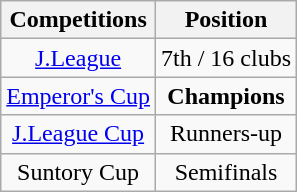<table class="wikitable" style="text-align:center;">
<tr>
<th>Competitions</th>
<th>Position</th>
</tr>
<tr>
<td><a href='#'>J.League</a></td>
<td>7th / 16 clubs</td>
</tr>
<tr>
<td><a href='#'>Emperor's Cup</a></td>
<td><strong>Champions</strong></td>
</tr>
<tr>
<td><a href='#'>J.League Cup</a></td>
<td>Runners-up</td>
</tr>
<tr>
<td>Suntory Cup</td>
<td>Semifinals</td>
</tr>
</table>
